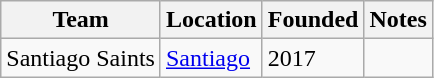<table class="wikitable">
<tr>
<th>Team</th>
<th>Location</th>
<th>Founded</th>
<th>Notes</th>
</tr>
<tr>
<td>Santiago Saints</td>
<td><a href='#'>Santiago</a></td>
<td>2017</td>
<td></td>
</tr>
</table>
